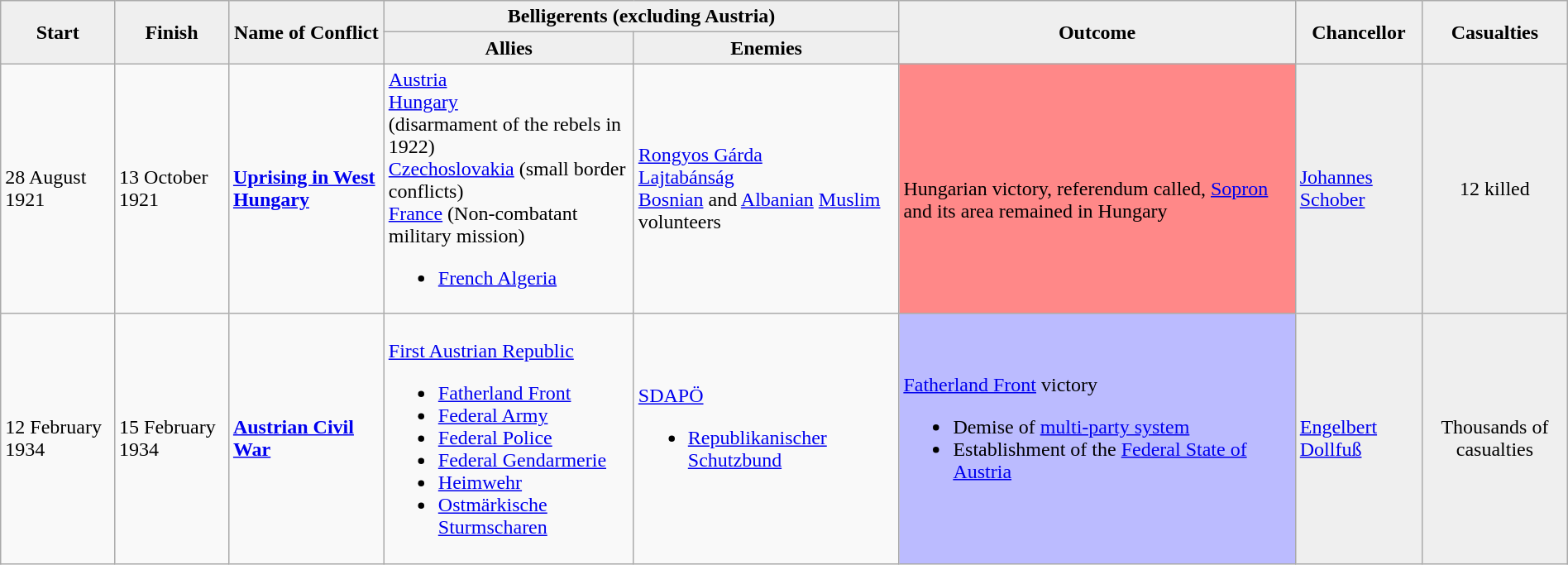<table class="wikitable sortable" width="100%">
<tr>
<th rowspan="2" style="background:#efefef;">Start</th>
<th rowspan="2" style="background:#efefef;">Finish</th>
<th rowspan="2" style="background:#efefef;">Name of Conflict</th>
<th colspan="2" style="background:#efefef;">Belligerents (excluding Austria)</th>
<th rowspan="2" style="background:#efefef;">Outcome</th>
<th rowspan="2" style="background:#efefef;">Chancellor</th>
<th rowspan="2" style="background:#efefef;">Casualties</th>
</tr>
<tr>
<th style="background:#efefef;">Allies</th>
<th style="background:#efefef;">Enemies</th>
</tr>
<tr>
<td>28 August 1921</td>
<td>13 October 1921</td>
<td><strong><a href='#'>Uprising in West Hungary</a></strong></td>
<td> <a href='#'>Austria</a><br> <a href='#'>Hungary</a><br>(disarmament of the rebels in 1922)<br> <a href='#'>Czechoslovakia</a> (small border conflicts)<br> <a href='#'>France</a> (Non-combatant military mission)<br><ul><li> <a href='#'>French Algeria</a></li></ul></td>
<td> <a href='#'>Rongyos Gárda</a><br> <a href='#'>Lajtabánság</a><br> <a href='#'>Bosnian</a> and <a href='#'>Albanian</a> <a href='#'>Muslim</a> volunteers</td>
<td style="Background:#F88"><br>Hungarian victory, referendum called, <a href='#'>Sopron</a> and its area remained in Hungary</td>
<td style="background:#efefef"><a href='#'>Johannes Schober</a></td>
<td style="background:#efefef; text-align:center">12 killed</td>
</tr>
<tr>
<td>12 February 1934</td>
<td>15 February 1934</td>
<td><strong><a href='#'>Austrian Civil War</a></strong></td>
<td><br> <a href='#'>First Austrian Republic</a><ul><li> <a href='#'>Fatherland Front</a></li><li> <a href='#'>Federal Army</a></li><li><a href='#'>Federal Police</a></li><li><a href='#'>Federal Gendarmerie</a></li><li> <a href='#'>Heimwehr</a></li><li> <a href='#'>Ostmärkische Sturmscharen</a></li></ul></td>
<td> <a href='#'>SDAPÖ</a><br><ul><li> <a href='#'>Republikanischer Schutzbund</a></li></ul></td>
<td style="Background:#BBF"><a href='#'>Fatherland Front</a> victory<br><ul><li>Demise of <a href='#'>multi-party system</a></li><li>Establishment of the <a href='#'>Federal State of Austria</a></li></ul></td>
<td style="background:#efefef"><a href='#'>Engelbert Dollfuß</a></td>
<td style="background:#efefef; text-align:center">Thousands of casualties</td>
</tr>
</table>
